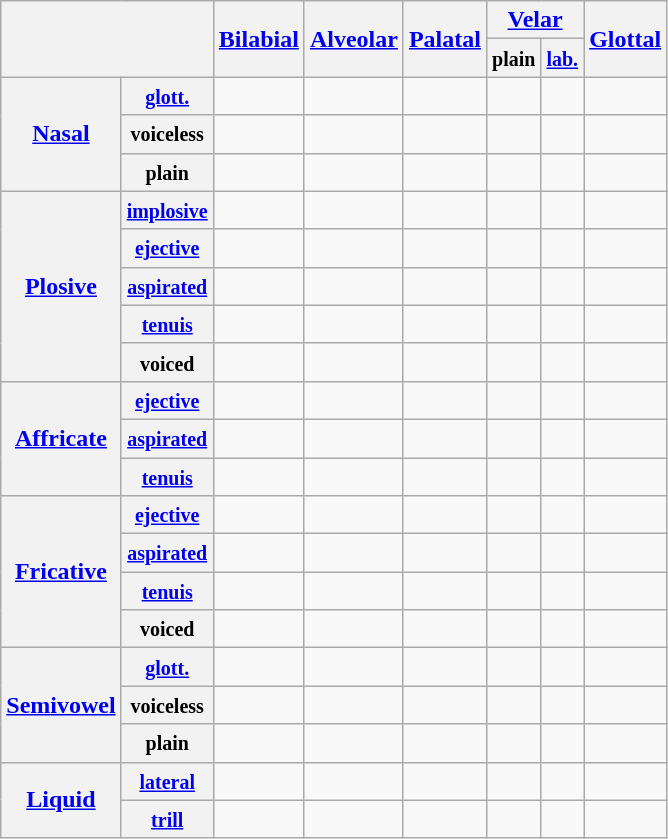<table class="wikitable" style="text-align:center;">
<tr>
<th colspan="2" rowspan="2"></th>
<th rowspan="2"><a href='#'>Bilabial</a></th>
<th rowspan="2"><a href='#'>Alveolar</a></th>
<th rowspan="2"><a href='#'>Palatal</a></th>
<th colspan="2"><a href='#'>Velar</a></th>
<th rowspan="2"><a href='#'>Glottal</a></th>
</tr>
<tr>
<th><small>plain</small></th>
<th><small><a href='#'>lab.</a></small></th>
</tr>
<tr>
<th rowspan="3"><a href='#'>Nasal</a></th>
<th><small><a href='#'>glott.</a></small></th>
<td></td>
<td></td>
<td></td>
<td></td>
<td></td>
<td></td>
</tr>
<tr>
<th><small>voiceless</small></th>
<td></td>
<td></td>
<td></td>
<td></td>
<td></td>
<td></td>
</tr>
<tr>
<th><small>plain</small></th>
<td></td>
<td></td>
<td></td>
<td></td>
<td></td>
<td></td>
</tr>
<tr>
<th rowspan="5"><a href='#'>Plosive</a></th>
<th><small><a href='#'>implosive</a></small></th>
<td></td>
<td></td>
<td></td>
<td></td>
<td></td>
<td></td>
</tr>
<tr>
<th><small><a href='#'>ejective</a></small></th>
<td></td>
<td></td>
<td></td>
<td></td>
<td></td>
<td></td>
</tr>
<tr>
<th><small><a href='#'>aspirated</a></small></th>
<td></td>
<td></td>
<td></td>
<td></td>
<td></td>
<td></td>
</tr>
<tr>
<th><small><a href='#'>tenuis</a></small></th>
<td></td>
<td></td>
<td></td>
<td></td>
<td></td>
<td></td>
</tr>
<tr>
<th><small>voiced</small></th>
<td></td>
<td></td>
<td></td>
<td></td>
<td></td>
<td></td>
</tr>
<tr>
<th rowspan="3"><a href='#'>Affricate</a></th>
<th><small><a href='#'>ejective</a></small></th>
<td></td>
<td></td>
<td></td>
<td></td>
<td></td>
<td></td>
</tr>
<tr>
<th><small><a href='#'>aspirated</a></small></th>
<td></td>
<td></td>
<td></td>
<td></td>
<td></td>
<td></td>
</tr>
<tr>
<th><small><a href='#'>tenuis</a></small></th>
<td></td>
<td></td>
<td></td>
<td></td>
<td></td>
<td></td>
</tr>
<tr>
<th rowspan="4"><a href='#'>Fricative</a></th>
<th><small><a href='#'>ejective</a></small></th>
<td></td>
<td></td>
<td></td>
<td></td>
<td></td>
<td></td>
</tr>
<tr>
<th><small><a href='#'>aspirated</a></small></th>
<td></td>
<td></td>
<td></td>
<td></td>
<td></td>
<td></td>
</tr>
<tr>
<th><small><a href='#'>tenuis</a></small></th>
<td></td>
<td></td>
<td></td>
<td></td>
<td></td>
<td></td>
</tr>
<tr>
<th><small>voiced</small></th>
<td></td>
<td></td>
<td></td>
<td></td>
<td></td>
<td></td>
</tr>
<tr>
<th rowspan="3"><a href='#'>Semivowel</a></th>
<th><small><a href='#'>glott.</a></small></th>
<td></td>
<td></td>
<td></td>
<td></td>
<td></td>
<td></td>
</tr>
<tr>
<th><small>voiceless</small></th>
<td></td>
<td></td>
<td></td>
<td></td>
<td></td>
<td></td>
</tr>
<tr>
<th><small>plain</small></th>
<td></td>
<td></td>
<td></td>
<td></td>
<td></td>
<td></td>
</tr>
<tr>
<th rowspan="2"><a href='#'>Liquid</a></th>
<th><small><a href='#'>lateral</a></small></th>
<td></td>
<td></td>
<td></td>
<td></td>
<td></td>
<td></td>
</tr>
<tr>
<th><small><a href='#'>trill</a></small></th>
<td></td>
<td></td>
<td></td>
<td></td>
<td></td>
<td></td>
</tr>
</table>
